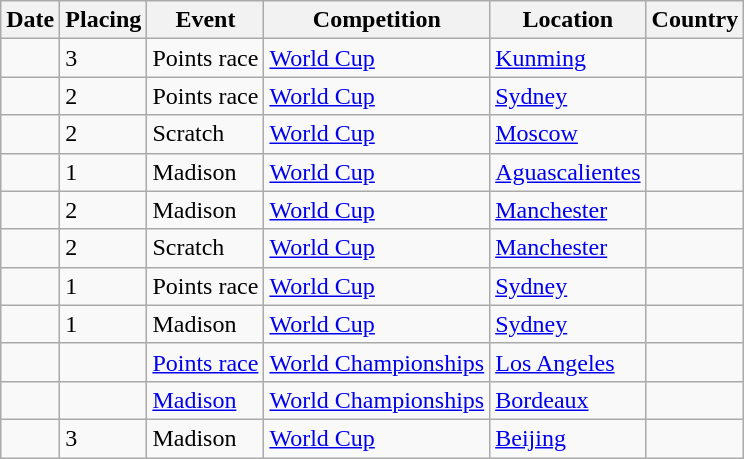<table class="wikitable sortable">
<tr>
<th>Date</th>
<th>Placing</th>
<th>Event</th>
<th>Competition</th>
<th>Location</th>
<th>Country</th>
</tr>
<tr>
<td></td>
<td>3</td>
<td>Points race</td>
<td><a href='#'>World Cup</a></td>
<td><a href='#'>Kunming</a></td>
<td></td>
</tr>
<tr>
<td></td>
<td>2</td>
<td>Points race</td>
<td><a href='#'>World Cup</a></td>
<td><a href='#'>Sydney</a></td>
<td></td>
</tr>
<tr>
<td></td>
<td>2</td>
<td>Scratch</td>
<td><a href='#'>World Cup</a></td>
<td><a href='#'>Moscow</a></td>
<td></td>
</tr>
<tr>
<td></td>
<td>1</td>
<td>Madison</td>
<td><a href='#'>World Cup</a></td>
<td><a href='#'>Aguascalientes</a></td>
<td></td>
</tr>
<tr>
<td></td>
<td>2</td>
<td>Madison</td>
<td><a href='#'>World Cup</a></td>
<td><a href='#'>Manchester</a></td>
<td></td>
</tr>
<tr>
<td></td>
<td>2</td>
<td>Scratch</td>
<td><a href='#'>World Cup</a></td>
<td><a href='#'>Manchester</a></td>
<td></td>
</tr>
<tr>
<td></td>
<td>1</td>
<td>Points race</td>
<td><a href='#'>World Cup</a></td>
<td><a href='#'>Sydney</a></td>
<td></td>
</tr>
<tr>
<td></td>
<td>1</td>
<td>Madison</td>
<td><a href='#'>World Cup</a></td>
<td><a href='#'>Sydney</a></td>
<td></td>
</tr>
<tr>
<td></td>
<td></td>
<td><a href='#'>Points race</a></td>
<td><a href='#'>World Championships</a></td>
<td><a href='#'>Los Angeles</a></td>
<td></td>
</tr>
<tr>
<td></td>
<td></td>
<td><a href='#'>Madison</a></td>
<td><a href='#'>World Championships</a></td>
<td><a href='#'>Bordeaux</a></td>
<td></td>
</tr>
<tr>
<td></td>
<td>3</td>
<td>Madison</td>
<td><a href='#'>World Cup</a></td>
<td><a href='#'>Beijing</a></td>
<td></td>
</tr>
</table>
